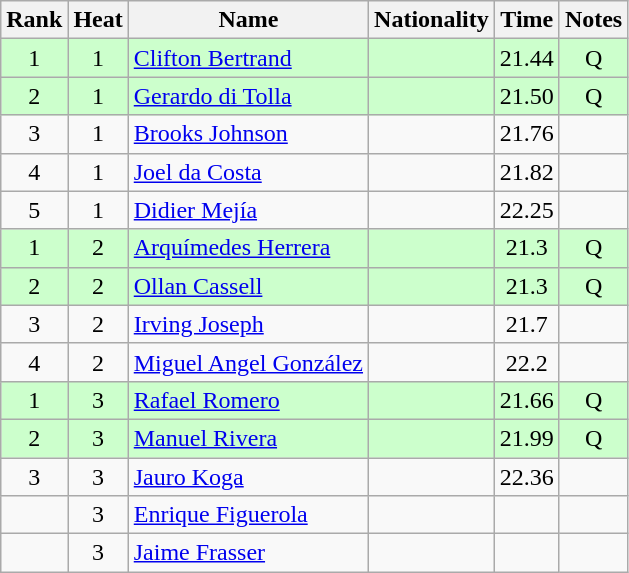<table class="wikitable sortable" style="text-align:center">
<tr>
<th>Rank</th>
<th>Heat</th>
<th>Name</th>
<th>Nationality</th>
<th>Time</th>
<th>Notes</th>
</tr>
<tr bgcolor=ccffcc>
<td>1</td>
<td>1</td>
<td align=left><a href='#'>Clifton Bertrand</a></td>
<td align=left></td>
<td>21.44</td>
<td>Q</td>
</tr>
<tr bgcolor=ccffcc>
<td>2</td>
<td>1</td>
<td align=left><a href='#'>Gerardo di Tolla</a></td>
<td align=left></td>
<td>21.50</td>
<td>Q</td>
</tr>
<tr>
<td>3</td>
<td>1</td>
<td align=left><a href='#'>Brooks Johnson</a></td>
<td align=left></td>
<td>21.76</td>
<td></td>
</tr>
<tr>
<td>4</td>
<td>1</td>
<td align=left><a href='#'>Joel da Costa</a></td>
<td align=left></td>
<td>21.82</td>
<td></td>
</tr>
<tr>
<td>5</td>
<td>1</td>
<td align=left><a href='#'>Didier Mejía</a></td>
<td align=left></td>
<td>22.25</td>
<td></td>
</tr>
<tr bgcolor=ccffcc>
<td>1</td>
<td>2</td>
<td align=left><a href='#'>Arquímedes Herrera</a></td>
<td align=left></td>
<td>21.3</td>
<td>Q</td>
</tr>
<tr bgcolor=ccffcc>
<td>2</td>
<td>2</td>
<td align=left><a href='#'>Ollan Cassell</a></td>
<td align=left></td>
<td>21.3</td>
<td>Q</td>
</tr>
<tr>
<td>3</td>
<td>2</td>
<td align=left><a href='#'>Irving Joseph</a></td>
<td align=left></td>
<td>21.7</td>
<td></td>
</tr>
<tr>
<td>4</td>
<td>2</td>
<td align=left><a href='#'>Miguel Angel González</a></td>
<td align=left></td>
<td>22.2</td>
<td></td>
</tr>
<tr bgcolor=ccffcc>
<td>1</td>
<td>3</td>
<td align=left><a href='#'>Rafael Romero</a></td>
<td align=left></td>
<td>21.66</td>
<td>Q</td>
</tr>
<tr bgcolor=ccffcc>
<td>2</td>
<td>3</td>
<td align=left><a href='#'>Manuel Rivera</a></td>
<td align=left></td>
<td>21.99</td>
<td>Q</td>
</tr>
<tr>
<td>3</td>
<td>3</td>
<td align=left><a href='#'>Jauro Koga</a></td>
<td align=left></td>
<td>22.36</td>
<td></td>
</tr>
<tr>
<td></td>
<td>3</td>
<td align=left><a href='#'>Enrique Figuerola</a></td>
<td align=left></td>
<td></td>
<td></td>
</tr>
<tr>
<td></td>
<td>3</td>
<td align=left><a href='#'>Jaime Frasser</a></td>
<td align=left></td>
<td></td>
<td></td>
</tr>
</table>
